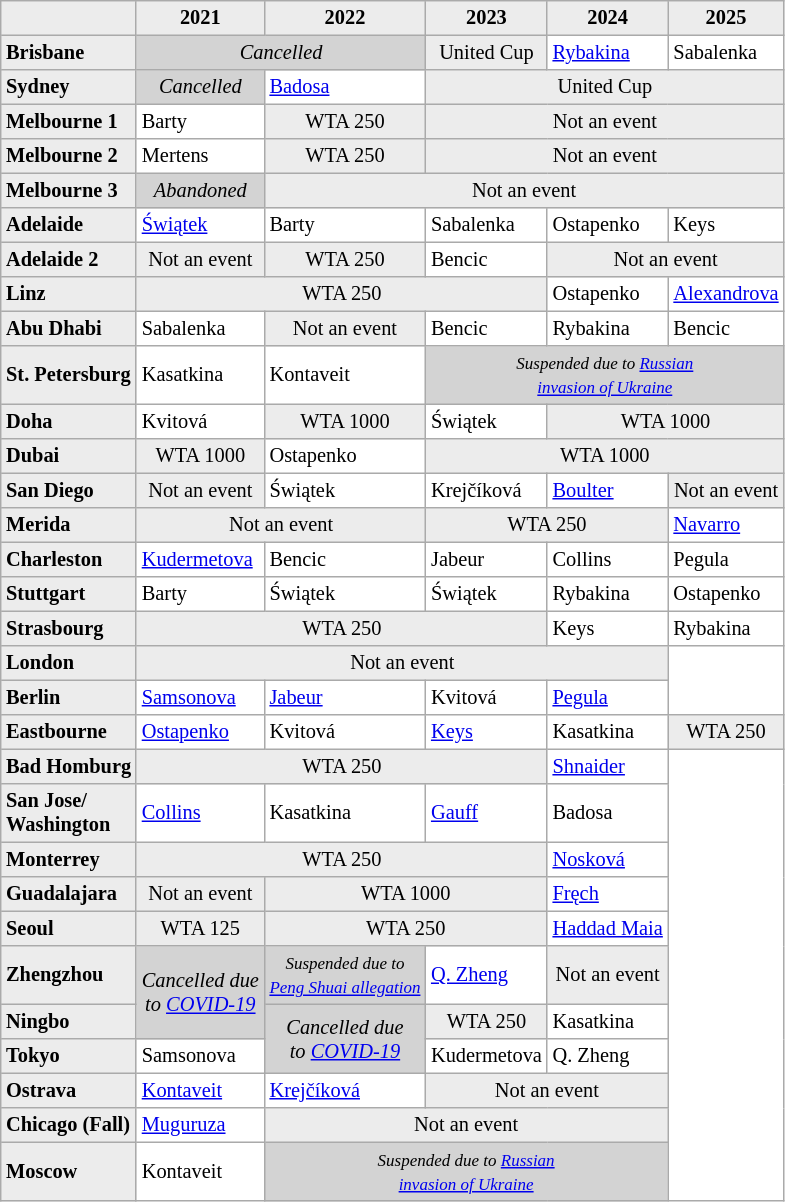<table cellpadding="3" cellspacing="0" border="1" style="font-size: 85%; border: #aaa solid 1px; border-collapse: collapse;">
<tr style="background:#ececec;">
<th></th>
<th>2021</th>
<th>2022</th>
<th>2023</th>
<th>2024</th>
<th>2025</th>
</tr>
<tr>
<td bgcolor="#ececec" align=left><strong>Brisbane</strong></td>
<td bgcolor=lightgray colspan=2 align="center"><em>Cancelled</em></td>
<td colspan="1" style="background:#ececec; text-align:center;"><span>United Cup</span></td>
<td> <a href='#'>Rybakina</a></td>
<td> Sabalenka</td>
</tr>
<tr>
<td bgcolor="#ececec" align=left><strong>Sydney</strong></td>
<td bgcolor="lightgray" align="center"><em>Cancelled</em></td>
<td> <a href='#'>Badosa</a></td>
<td colspan="3" style="background:#ececec; text-align:center;"><span>United Cup</span></td>
</tr>
<tr>
<td bgcolor="#ececec" align=left><strong>Melbourne 1</strong></td>
<td> Barty</td>
<td bgcolor=#ececec colspan=1 align=center><span> WTA 250</span></td>
<td bgcolor=#ececec colspan=3 align=center><span> Not an event</span></td>
</tr>
<tr>
<td bgcolor="#ececec" align=left><strong>Melbourne 2</strong></td>
<td> Mertens</td>
<td bgcolor=#ececec colspan=1 align=center><span> WTA 250</span></td>
<td bgcolor=#ececec colspan=3 align=center><span> Not an event</span></td>
</tr>
<tr>
<td bgcolor="#ececec" align=left><strong>Melbourne 3</strong></td>
<td bgcolor="lightgray" align="center"><em>Abandoned</em></td>
<td bgcolor=#ececec colspan=4 align=center><span> Not an event</span></td>
</tr>
<tr>
<td bgcolor="#ececec" align=left><strong>Adelaide</strong></td>
<td> <a href='#'>Świątek</a></td>
<td> Barty</td>
<td> Sabalenka</td>
<td> Ostapenko</td>
<td> Keys</td>
</tr>
<tr>
<td bgcolor="#ececec" align=left><strong>Adelaide 2</strong></td>
<td bgcolor=#ececec colspan=1 align=center><span> Not an event</span></td>
<td bgcolor=#ececec colspan=1 align=center><span> WTA 250</span></td>
<td> Bencic</td>
<td bgcolor=#ececec colspan=2 align=center><span> Not an event</span></td>
</tr>
<tr>
<td bgcolor="#ececec" align=left><strong>Linz</strong></td>
<td bgcolor=#ececec colspan=3 align=center><span> WTA 250</span></td>
<td> Ostapenko</td>
<td> <a href='#'>Alexandrova</a></td>
</tr>
<tr>
<td bgcolor="#ececec" align=left><strong>Abu Dhabi</strong></td>
<td> Sabalenka</td>
<td bgcolor=#ececec colspan=1 align=center><span> Not an event</span></td>
<td> Bencic</td>
<td> Rybakina</td>
<td> Bencic</td>
</tr>
<tr>
<td bgcolor="#ececec" align=left><strong>St. Petersburg</strong></td>
<td> Kasatkina</td>
<td> Kontaveit</td>
<td colspan=3 style="background:lightgray; text-align:center"><small><em>Suspended due to <a href='#'>Russian<br>invasion of Ukraine</a></em></small></td>
</tr>
<tr>
<td bgcolor="#ececec" align=left><strong>Doha</strong></td>
<td> Kvitová</td>
<td bgcolor=#ececec colspan=1 align=center><span> WTA 1000</span></td>
<td> Świątek</td>
<td bgcolor=#ececec colspan=2 align=center><span> WTA 1000</span></td>
</tr>
<tr>
<td bgcolor="#ececec" align=left><strong>Dubai</strong></td>
<td bgcolor=#ececec colspan=1 align=center><span> WTA 1000</span></td>
<td> Ostapenko</td>
<td bgcolor=#ececec colspan=3 align=center><span> WTA 1000</span></td>
</tr>
<tr>
<td bgcolor="#ececec" align=left><strong>San Diego</strong></td>
<td bgcolor=#ececec colspan=1 align=center><span> Not an event</span></td>
<td> Świątek</td>
<td> Krejčíková</td>
<td> <a href='#'>Boulter</a></td>
<td bgcolor=#ececec colspan=1 align=center><span> Not an event</span></td>
</tr>
<tr>
<td bgcolor="#ececec" align=left><strong>Merida</strong></td>
<td bgcolor=#ececec colspan=2 align=center><span> Not an event</span></td>
<td bgcolor=#ececec colspan=2 align=center><span> WTA 250</span></td>
<td> <a href='#'>Navarro</a></td>
</tr>
<tr>
<td bgcolor="#ececec" align=left><strong>Charleston</strong></td>
<td> <a href='#'>Kudermetova</a></td>
<td> Bencic</td>
<td> Jabeur</td>
<td> Collins</td>
<td> Pegula</td>
</tr>
<tr>
<td bgcolor="#ececec" align=left><strong>Stuttgart</strong></td>
<td> Barty</td>
<td> Świątek</td>
<td> Świątek</td>
<td> Rybakina</td>
<td> Ostapenko</td>
</tr>
<tr>
<td bgcolor="#ececec" align=left><strong>Strasbourg</strong></td>
<td bgcolor=#ececec colspan=3 align=center><span> WTA 250</span></td>
<td> Keys</td>
<td> Rybakina</td>
</tr>
<tr>
<td bgcolor="#ececec" align=left><strong>London</strong></td>
<td bgcolor=#ececec colspan=4 align=center><span> Not an event</span></td>
</tr>
<tr>
<td bgcolor="#ececec" align=left><strong>Berlin</strong></td>
<td> <a href='#'>Samsonova</a></td>
<td> <a href='#'>Jabeur</a></td>
<td> Kvitová</td>
<td> <a href='#'>Pegula</a></td>
</tr>
<tr>
<td bgcolor="#ececec" align=left><strong>Eastbourne</strong></td>
<td> <a href='#'>Ostapenko</a></td>
<td> Kvitová</td>
<td> <a href='#'>Keys</a></td>
<td> Kasatkina</td>
<td bgcolor=#ececec colspan=1 align=center><span> WTA 250</span></td>
</tr>
<tr>
<td bgcolor="#ececec" align=left><strong>Bad Homburg</strong></td>
<td bgcolor=#ececec colspan=3 align=center><span> WTA 250</span></td>
<td> <a href='#'>Shnaider</a></td>
</tr>
<tr>
<td bgcolor="#ececec" align=left><strong>San Jose/<br>Washington</strong></td>
<td> <a href='#'>Collins</a></td>
<td> Kasatkina</td>
<td> <a href='#'>Gauff</a></td>
<td> Badosa</td>
</tr>
<tr>
<td bgcolor="#ececec" align=left><strong>Monterrey</strong></td>
<td bgcolor=#ececec colspan=3 align=center><span> WTA 250</span></td>
<td> <a href='#'>Nosková</a></td>
</tr>
<tr>
<td bgcolor="#ececec" align=left><strong>Guadalajara</strong></td>
<td bgcolor=#ececec colspan=1 align=center><span> Not an event</span></td>
<td bgcolor=#ececec colspan=2 align=center><span> WTA 1000</span></td>
<td> <a href='#'>Fręch</a></td>
</tr>
<tr>
<td bgcolor="#ececec" align=left><strong>Seoul</strong></td>
<td bgcolor=#ececec colspan=1 align=center><span> WTA 125</span></td>
<td bgcolor=#ececec colspan=2 align=center><span> WTA 250</span></td>
<td> <a href='#'>Haddad Maia</a></td>
</tr>
<tr>
<td bgcolor="#ececec" align=left><strong>Zhengzhou</strong></td>
<td rowspan="2" bgcolor="lightgray" align="center"><em>Cancelled due<br>to <a href='#'>COVID-19</a></em></td>
<td rowspan="1" bgcolor="lightgray" align="center"><small><em>Suspended due to<br><a href='#'>Peng Shuai allegation</a></em></small></td>
<td> <a href='#'>Q. Zheng</a></td>
<td bgcolor=#ececec align=center><span> Not an event</span></td>
</tr>
<tr>
<td bgcolor="#ececec" align=left><strong>Ningbo</strong></td>
<td rowspan="2" bgcolor="lightgray" align="center"><em>Cancelled due<br>to <a href='#'>COVID-19</a></em></td>
<td bgcolor=#ececec align=center><span> WTA 250</span></td>
<td> Kasatkina</td>
</tr>
<tr>
<td bgcolor="#ececec" align=left><strong>Tokyo</strong></td>
<td> Samsonova</td>
<td> Kudermetova</td>
<td> Q. Zheng</td>
</tr>
<tr>
<td bgcolor="#ececec" align=left><strong>Ostrava</strong></td>
<td> <a href='#'>Kontaveit</a></td>
<td> <a href='#'>Krejčíková</a></td>
<td bgcolor=#ececec colspan=2 align=center><span> Not an event</span></td>
</tr>
<tr>
<td bgcolor="#ececec" align=left><strong>Chicago (Fall)</strong></td>
<td> <a href='#'>Muguruza</a></td>
<td bgcolor=#ececec colspan=3 align=center><span> Not an event</span></td>
</tr>
<tr>
<td bgcolor="#ececec" align=left><strong>Moscow</strong></td>
<td> Kontaveit</td>
<td colspan="3" style="background:lightgray; text-align:center"><small><em>Suspended due to <a href='#'>Russian<br>invasion of Ukraine</a></em></small></td>
</tr>
</table>
